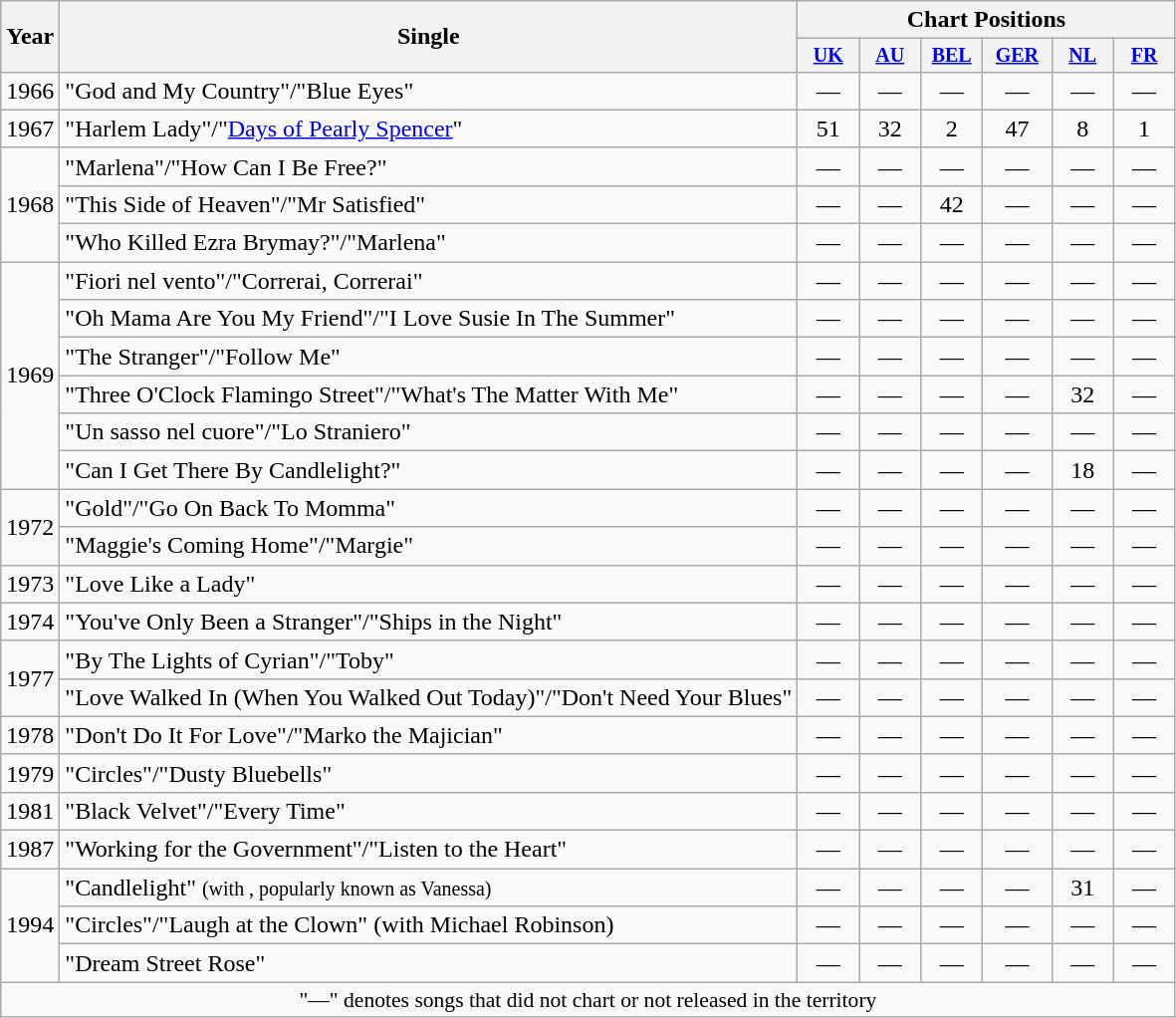<table class="wikitable"  style="text-align:center;">
<tr>
<th rowspan="2">Year</th>
<th rowspan="2">Single</th>
<th colspan="6">Chart Positions</th>
</tr>
<tr style="font-size:smaller;">
<th width="35"><a href='#'>UK</a></th>
<th width="35"><a href='#'>AU</a><br></th>
<th width="35"><a href='#'>BEL</a><br></th>
<th width="40"><a href='#'>GER</a><br></th>
<th width="35"><a href='#'>NL</a><br></th>
<th width="35"><a href='#'>FR</a><br></th>
</tr>
<tr>
<td rowspan="1">1966</td>
<td style="text-align:left;">"God and My Country"/"Blue Eyes"</td>
<td>—</td>
<td>—</td>
<td>—</td>
<td>—</td>
<td>—</td>
<td>—</td>
</tr>
<tr>
<td rowspan="1">1967</td>
<td style="text-align:left;">"Harlem Lady"/"<a href='#'>Days of Pearly Spencer</a>"</td>
<td>51</td>
<td>32</td>
<td>2</td>
<td>47</td>
<td>8</td>
<td>1</td>
</tr>
<tr>
<td rowspan="3">1968</td>
<td style="text-align:left;">"Marlena"/"How Can I Be Free?"</td>
<td>—</td>
<td>—</td>
<td>—</td>
<td>—</td>
<td>—</td>
<td>—</td>
</tr>
<tr>
<td style="text-align:left;">"This Side of Heaven"/"Mr Satisfied"</td>
<td>—</td>
<td>—</td>
<td>42</td>
<td>—</td>
<td>—</td>
<td>—</td>
</tr>
<tr>
<td style="text-align:left;">"Who Killed Ezra Brymay?"/"Marlena"</td>
<td>—</td>
<td>—</td>
<td>—</td>
<td>—</td>
<td>—</td>
<td>—</td>
</tr>
<tr>
<td rowspan="6">1969</td>
<td style="text-align:left;">"Fiori nel vento"/"Correrai, Correrai"</td>
<td>—</td>
<td>—</td>
<td>—</td>
<td>—</td>
<td>—</td>
<td>—</td>
</tr>
<tr>
<td style="text-align:left;">"Oh Mama Are You My Friend"/"I Love Susie In The Summer"</td>
<td>—</td>
<td>—</td>
<td>—</td>
<td>—</td>
<td>—</td>
<td>—</td>
</tr>
<tr>
<td style="text-align:left;">"The Stranger"/"Follow Me"</td>
<td>—</td>
<td>—</td>
<td>—</td>
<td>—</td>
<td>—</td>
<td>—</td>
</tr>
<tr>
<td style="text-align:left;">"Three O'Clock Flamingo Street"/"What's The Matter With Me"</td>
<td>—</td>
<td>—</td>
<td>—</td>
<td>—</td>
<td>32</td>
<td>—</td>
</tr>
<tr>
<td style="text-align:left;">"Un sasso nel cuore"/"Lo Straniero"</td>
<td>—</td>
<td>—</td>
<td>—</td>
<td>—</td>
<td>—</td>
<td>—</td>
</tr>
<tr>
<td style="text-align:left;">"Can I Get There By Candlelight?"</td>
<td>—</td>
<td>—</td>
<td>—</td>
<td>—</td>
<td>18</td>
<td>—</td>
</tr>
<tr>
<td rowspan="2">1972</td>
<td style="text-align:left;">"Gold"/"Go On Back To Momma"</td>
<td>—</td>
<td>—</td>
<td>—</td>
<td>—</td>
<td>—</td>
<td>—</td>
</tr>
<tr>
<td style="text-align:left;">"Maggie's Coming Home"/"Margie"</td>
<td>—</td>
<td>—</td>
<td>—</td>
<td>—</td>
<td>—</td>
<td>—</td>
</tr>
<tr>
<td>1973</td>
<td style="text-align:left;">"Love Like a Lady"</td>
<td>—</td>
<td>—</td>
<td>—</td>
<td>—</td>
<td>—</td>
<td>—</td>
</tr>
<tr>
<td rowspan="1">1974</td>
<td style="text-align:left;">"You've Only Been a Stranger"/"Ships in the Night"</td>
<td>—</td>
<td>—</td>
<td>—</td>
<td>—</td>
<td>—</td>
<td>—</td>
</tr>
<tr>
<td rowspan="2">1977</td>
<td style="text-align:left;">"By The Lights of Cyrian"/"Toby"</td>
<td>—</td>
<td>—</td>
<td>—</td>
<td>—</td>
<td>—</td>
<td>—</td>
</tr>
<tr>
<td style="text-align:left;">"Love Walked In (When You Walked Out Today)"/"Don't Need Your Blues"</td>
<td>—</td>
<td>—</td>
<td>—</td>
<td>—</td>
<td>—</td>
<td>—</td>
</tr>
<tr>
<td rowspan="1">1978</td>
<td style="text-align:left;">"Don't Do It For Love"/"Marko the Majician"</td>
<td>—</td>
<td>—</td>
<td>—</td>
<td>—</td>
<td>—</td>
<td>—</td>
</tr>
<tr>
<td rowspan="1">1979</td>
<td style="text-align:left;">"Circles"/"Dusty Bluebells"</td>
<td>—</td>
<td>—</td>
<td>—</td>
<td>—</td>
<td>—</td>
<td>—</td>
</tr>
<tr>
<td rowspan="1">1981</td>
<td style="text-align:left;">"Black Velvet"/"Every Time"</td>
<td>—</td>
<td>—</td>
<td>—</td>
<td>—</td>
<td>—</td>
<td>—</td>
</tr>
<tr>
<td rowspan="1">1987</td>
<td style="text-align:left;">"Working for the Government"/"Listen to the Heart"</td>
<td>—</td>
<td>—</td>
<td>—</td>
<td>—</td>
<td>—</td>
<td>—</td>
</tr>
<tr>
<td rowspan="3">1994</td>
<td style="text-align:left;">"Candlelight" <small>(with , popularly known as Vanessa)</small></td>
<td>—</td>
<td>—</td>
<td>—</td>
<td>—</td>
<td>31</td>
<td>—</td>
</tr>
<tr>
<td style="text-align:left;">"Circles"/"Laugh at the Clown" (with Michael Robinson)</td>
<td>—</td>
<td>—</td>
<td>—</td>
<td>—</td>
<td>—</td>
<td>—</td>
</tr>
<tr>
<td style="text-align:left;">"Dream Street Rose"</td>
<td>—</td>
<td>—</td>
<td>—</td>
<td>—</td>
<td>—</td>
<td>—</td>
</tr>
<tr>
<td colspan="8" style="font-size:90%;">"—" denotes songs that did not chart or not released in the territory</td>
</tr>
</table>
